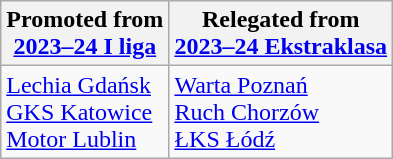<table class="wikitable">
<tr>
<th>Promoted from<br><a href='#'>2023–24 I liga</a></th>
<th>Relegated from<br><a href='#'>2023–24 Ekstraklasa</a></th>
</tr>
<tr>
<td> <a href='#'>Lechia Gdańsk</a> <br>  <a href='#'>GKS Katowice</a> <br> <a href='#'>Motor Lublin</a> </td>
<td> <a href='#'>Warta Poznań</a> <br> <a href='#'>Ruch Chorzów</a> <br> <a href='#'>ŁKS Łódź</a> </td>
</tr>
</table>
